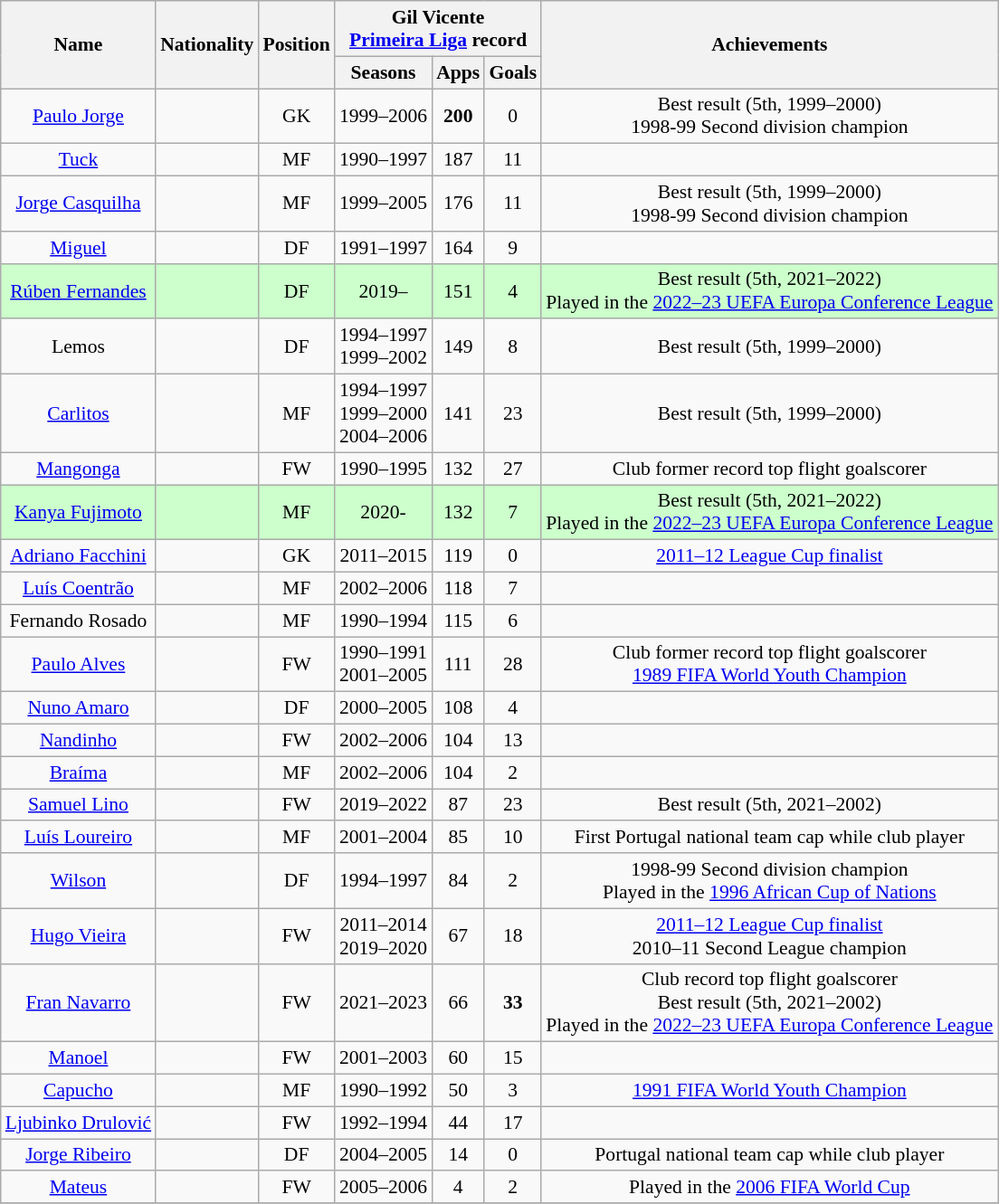<table class="wikitable plainrowheaders sortable" style="text-align: center;font-size:90%;">
<tr>
<th scope="col" rowspan="2">Name</th>
<th scope="col" rowspan="2">Nationality</th>
<th scope="col" rowspan="2">Position</th>
<th scope="col" colspan="3">Gil Vicente<br><a href='#'>Primeira Liga</a> record</th>
<th scope="col" rowspan="2">Achievements</th>
</tr>
<tr>
<th>Seasons</th>
<th>Apps</th>
<th>Goals</th>
</tr>
<tr>
<td><a href='#'>Paulo Jorge</a></td>
<td></td>
<td>GK</td>
<td>1999–2006</td>
<td><strong>200</strong></td>
<td>0</td>
<td>Best result (5th, 1999–2000)<br>1998-99 Second division champion</td>
</tr>
<tr>
<td><a href='#'>Tuck</a></td>
<td></td>
<td>MF</td>
<td>1990–1997</td>
<td>187</td>
<td>11</td>
<td></td>
</tr>
<tr>
<td><a href='#'>Jorge Casquilha</a></td>
<td></td>
<td>MF</td>
<td>1999–2005</td>
<td>176</td>
<td>11</td>
<td>Best result (5th, 1999–2000)<br>1998-99 Second division champion</td>
</tr>
<tr>
<td><a href='#'>Miguel</a></td>
<td></td>
<td>DF</td>
<td>1991–1997</td>
<td>164</td>
<td>9</td>
<td></td>
</tr>
<tr bgcolor="#CCFFCC">
<td><a href='#'>Rúben Fernandes</a></td>
<td></td>
<td>DF</td>
<td>2019–</td>
<td>151</td>
<td>4</td>
<td>Best result (5th, 2021–2022)<br>Played in the <a href='#'>2022–23 UEFA Europa Conference League</a></td>
</tr>
<tr>
<td>Lemos</td>
<td></td>
<td>DF</td>
<td>1994–1997<br>1999–2002</td>
<td>149</td>
<td>8</td>
<td>Best result (5th, 1999–2000)</td>
</tr>
<tr>
<td><a href='#'>Carlitos</a></td>
<td></td>
<td>MF</td>
<td>1994–1997<br>1999–2000<br>2004–2006</td>
<td>141</td>
<td>23</td>
<td>Best result (5th, 1999–2000)</td>
</tr>
<tr>
<td><a href='#'>Mangonga</a></td>
<td></td>
<td>FW</td>
<td>1990–1995</td>
<td>132</td>
<td>27</td>
<td>Club former record top flight goalscorer</td>
</tr>
<tr bgcolor="#CCFFCC">
<td><a href='#'>Kanya Fujimoto</a></td>
<td></td>
<td>MF</td>
<td>2020-</td>
<td>132</td>
<td>7</td>
<td>Best result (5th, 2021–2022)<br>Played in the <a href='#'>2022–23 UEFA Europa Conference League</a></td>
</tr>
<tr>
<td><a href='#'>Adriano Facchini</a></td>
<td></td>
<td>GK</td>
<td>2011–2015</td>
<td>119</td>
<td>0</td>
<td><a href='#'>2011–12 League Cup finalist</a></td>
</tr>
<tr>
<td><a href='#'>Luís Coentrão</a></td>
<td></td>
<td>MF</td>
<td>2002–2006</td>
<td>118</td>
<td>7</td>
<td></td>
</tr>
<tr>
<td>Fernando Rosado</td>
<td></td>
<td>MF</td>
<td>1990–1994</td>
<td>115</td>
<td>6</td>
<td></td>
</tr>
<tr>
<td><a href='#'>Paulo Alves</a></td>
<td></td>
<td>FW</td>
<td>1990–1991<br>2001–2005</td>
<td>111</td>
<td>28</td>
<td>Club former record top flight goalscorer<br><a href='#'>1989 FIFA World Youth Champion</a></td>
</tr>
<tr>
<td><a href='#'>Nuno Amaro</a></td>
<td></td>
<td>DF</td>
<td>2000–2005</td>
<td>108</td>
<td>4</td>
<td></td>
</tr>
<tr>
<td><a href='#'>Nandinho</a></td>
<td></td>
<td>FW</td>
<td>2002–2006</td>
<td>104</td>
<td>13</td>
<td></td>
</tr>
<tr>
<td><a href='#'>Braíma</a></td>
<td></td>
<td>MF</td>
<td>2002–2006</td>
<td>104</td>
<td>2</td>
<td></td>
</tr>
<tr>
<td><a href='#'>Samuel Lino</a></td>
<td></td>
<td>FW</td>
<td>2019–2022</td>
<td>87</td>
<td>23</td>
<td>Best result (5th, 2021–2002)</td>
</tr>
<tr>
<td><a href='#'>Luís Loureiro</a></td>
<td></td>
<td>MF</td>
<td>2001–2004</td>
<td>85</td>
<td>10</td>
<td>First Portugal national team cap while club player</td>
</tr>
<tr>
<td><a href='#'>Wilson</a></td>
<td> </td>
<td>DF</td>
<td>1994–1997</td>
<td>84</td>
<td>2</td>
<td>1998-99 Second division champion<br>Played in the <a href='#'>1996 African Cup of Nations</a></td>
</tr>
<tr>
<td><a href='#'>Hugo Vieira</a></td>
<td></td>
<td>FW</td>
<td>2011–2014<br>2019–2020</td>
<td>67</td>
<td>18</td>
<td><a href='#'>2011–12 League Cup finalist</a><br>2010–11 Second League champion</td>
</tr>
<tr>
<td><a href='#'>Fran Navarro</a></td>
<td></td>
<td>FW</td>
<td>2021–2023</td>
<td>66</td>
<td><strong>33</strong></td>
<td>Club record top flight goalscorer<br>Best result (5th, 2021–2002)<br>Played in the <a href='#'>2022–23 UEFA Europa Conference League</a></td>
</tr>
<tr>
<td><a href='#'>Manoel</a></td>
<td></td>
<td>FW</td>
<td>2001–2003</td>
<td>60</td>
<td>15</td>
<td></td>
</tr>
<tr>
<td><a href='#'>Capucho</a></td>
<td></td>
<td>MF</td>
<td>1990–1992</td>
<td>50</td>
<td>3</td>
<td><a href='#'>1991 FIFA World Youth Champion</a></td>
</tr>
<tr>
<td><a href='#'>Ljubinko Drulović</a></td>
<td></td>
<td>FW</td>
<td>1992–1994</td>
<td>44</td>
<td>17</td>
<td></td>
</tr>
<tr>
<td><a href='#'>Jorge Ribeiro</a></td>
<td></td>
<td>DF</td>
<td>2004–2005</td>
<td>14</td>
<td>0</td>
<td>Portugal national team cap while club player</td>
</tr>
<tr>
<td><a href='#'>Mateus</a></td>
<td></td>
<td>FW</td>
<td>2005–2006</td>
<td>4</td>
<td>2</td>
<td>Played in the <a href='#'>2006 FIFA World Cup</a></td>
</tr>
<tr>
</tr>
</table>
